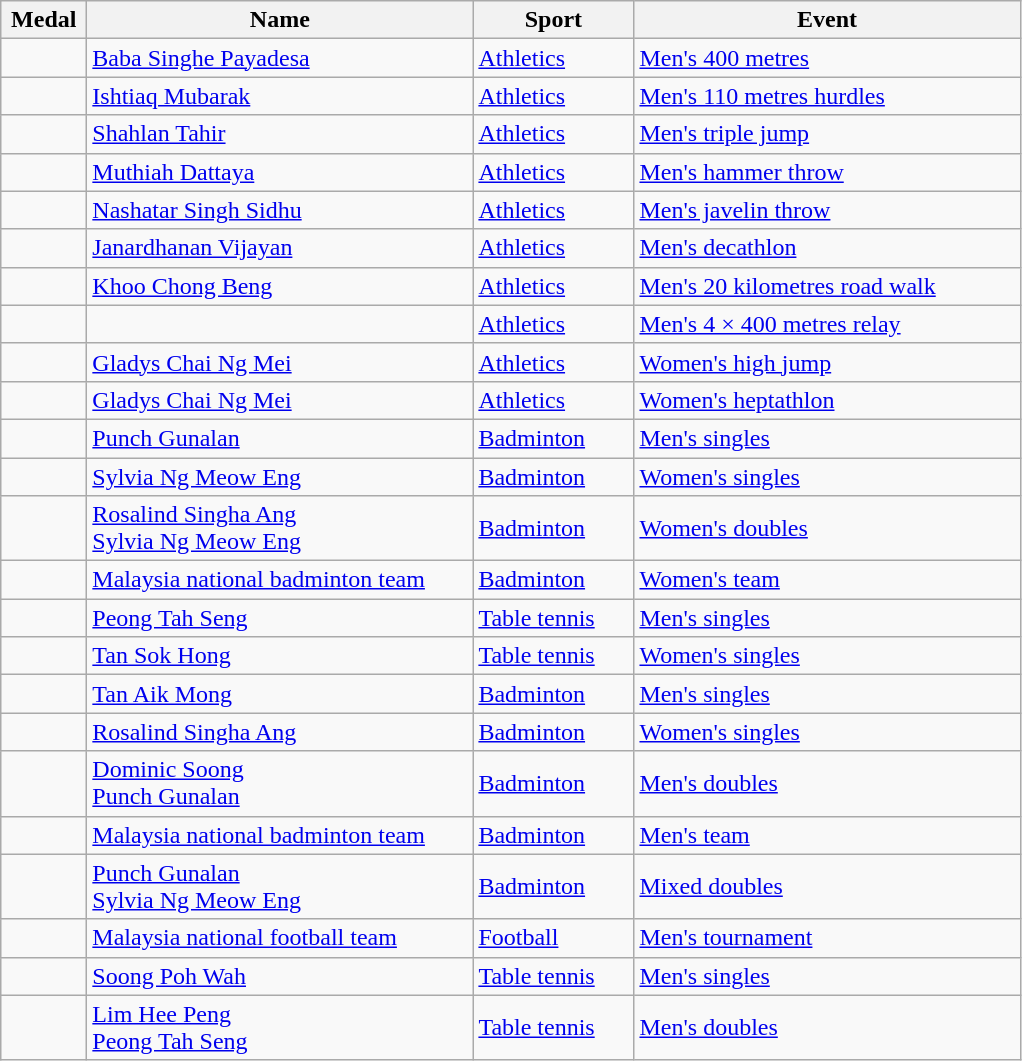<table class="wikitable sortable" style="font-size:100%">
<tr>
<th width="50">Medal</th>
<th width="250">Name</th>
<th width="100">Sport</th>
<th width="250">Event</th>
</tr>
<tr>
<td></td>
<td><a href='#'>Baba Singhe Payadesa</a></td>
<td><a href='#'>Athletics</a></td>
<td><a href='#'>Men's 400 metres</a></td>
</tr>
<tr>
<td></td>
<td><a href='#'>Ishtiaq Mubarak</a></td>
<td><a href='#'>Athletics</a></td>
<td><a href='#'>Men's 110 metres hurdles</a></td>
</tr>
<tr>
<td></td>
<td><a href='#'>Shahlan Tahir</a></td>
<td><a href='#'>Athletics</a></td>
<td><a href='#'>Men's triple jump</a></td>
</tr>
<tr>
<td></td>
<td><a href='#'>Muthiah Dattaya</a></td>
<td><a href='#'>Athletics</a></td>
<td><a href='#'>Men's hammer throw</a></td>
</tr>
<tr>
<td></td>
<td><a href='#'>Nashatar Singh Sidhu</a></td>
<td><a href='#'>Athletics</a></td>
<td><a href='#'>Men's javelin throw</a></td>
</tr>
<tr>
<td></td>
<td><a href='#'>Janardhanan Vijayan</a></td>
<td><a href='#'>Athletics</a></td>
<td><a href='#'>Men's decathlon</a></td>
</tr>
<tr>
<td></td>
<td><a href='#'>Khoo Chong Beng</a></td>
<td><a href='#'>Athletics</a></td>
<td><a href='#'>Men's 20 kilometres road walk</a></td>
</tr>
<tr>
<td></td>
<td></td>
<td><a href='#'>Athletics</a></td>
<td><a href='#'>Men's 4 × 400 metres relay</a></td>
</tr>
<tr>
<td></td>
<td><a href='#'>Gladys Chai Ng Mei</a></td>
<td><a href='#'>Athletics</a></td>
<td><a href='#'>Women's high jump</a></td>
</tr>
<tr>
<td></td>
<td><a href='#'>Gladys Chai Ng Mei</a></td>
<td><a href='#'>Athletics</a></td>
<td><a href='#'>Women's heptathlon</a></td>
</tr>
<tr>
<td></td>
<td><a href='#'>Punch Gunalan</a></td>
<td><a href='#'>Badminton</a></td>
<td><a href='#'>Men's singles</a></td>
</tr>
<tr>
<td></td>
<td><a href='#'>Sylvia Ng Meow Eng</a></td>
<td><a href='#'>Badminton</a></td>
<td><a href='#'>Women's singles</a></td>
</tr>
<tr>
<td></td>
<td><a href='#'>Rosalind Singha Ang</a><br><a href='#'>Sylvia Ng Meow Eng</a></td>
<td><a href='#'>Badminton</a></td>
<td><a href='#'>Women's doubles</a></td>
</tr>
<tr>
<td></td>
<td><a href='#'>Malaysia national badminton team</a><br></td>
<td><a href='#'>Badminton</a></td>
<td><a href='#'>Women's team</a></td>
</tr>
<tr>
<td></td>
<td><a href='#'>Peong Tah Seng</a></td>
<td><a href='#'>Table tennis</a></td>
<td><a href='#'>Men's singles</a></td>
</tr>
<tr>
<td></td>
<td><a href='#'>Tan Sok Hong</a></td>
<td><a href='#'>Table tennis</a></td>
<td><a href='#'>Women's singles</a></td>
</tr>
<tr>
<td></td>
<td><a href='#'>Tan Aik Mong</a></td>
<td><a href='#'>Badminton</a></td>
<td><a href='#'>Men's singles</a></td>
</tr>
<tr>
<td></td>
<td><a href='#'>Rosalind Singha Ang</a></td>
<td><a href='#'>Badminton</a></td>
<td><a href='#'>Women's singles</a></td>
</tr>
<tr>
<td></td>
<td><a href='#'>Dominic Soong</a><br><a href='#'>Punch Gunalan</a></td>
<td><a href='#'>Badminton</a></td>
<td><a href='#'>Men's doubles</a></td>
</tr>
<tr>
<td></td>
<td><a href='#'>Malaysia national badminton team</a><br></td>
<td><a href='#'>Badminton</a></td>
<td><a href='#'>Men's team</a></td>
</tr>
<tr>
<td></td>
<td><a href='#'>Punch Gunalan</a><br><a href='#'>Sylvia Ng Meow Eng</a></td>
<td><a href='#'>Badminton</a></td>
<td><a href='#'>Mixed doubles</a></td>
</tr>
<tr>
<td></td>
<td><a href='#'>Malaysia national football team</a></td>
<td><a href='#'>Football</a></td>
<td><a href='#'>Men's tournament</a></td>
</tr>
<tr>
<td></td>
<td><a href='#'>Soong Poh Wah</a></td>
<td><a href='#'>Table tennis</a></td>
<td><a href='#'>Men's singles</a></td>
</tr>
<tr>
<td></td>
<td><a href='#'>Lim Hee Peng</a><br><a href='#'>Peong Tah Seng</a></td>
<td><a href='#'>Table tennis</a></td>
<td><a href='#'>Men's doubles</a></td>
</tr>
</table>
